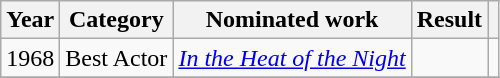<table class="wikitable">
<tr>
<th>Year</th>
<th>Category</th>
<th>Nominated work</th>
<th>Result</th>
<th></th>
</tr>
<tr>
<td>1968</td>
<td>Best Actor</td>
<td><em><a href='#'>In the Heat of the Night</a></em></td>
<td></td>
<td></td>
</tr>
<tr>
</tr>
</table>
